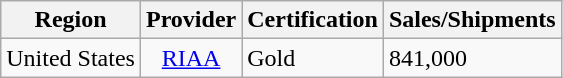<table class="wikitable">
<tr>
<th>Region</th>
<th>Provider</th>
<th>Certification</th>
<th>Sales/Shipments</th>
</tr>
<tr>
<td>United States</td>
<td style="text-align:center;"><a href='#'>RIAA</a></td>
<td>Gold</td>
<td>841,000</td>
</tr>
</table>
